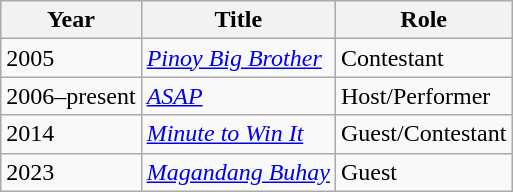<table class="wikitable sortable">
<tr>
<th>Year</th>
<th>Title</th>
<th>Role</th>
</tr>
<tr>
<td>2005</td>
<td><em><a href='#'>Pinoy Big Brother</a></em></td>
<td>Contestant</td>
</tr>
<tr>
<td>2006–present</td>
<td><em><a href='#'>ASAP</a></em></td>
<td>Host/Performer</td>
</tr>
<tr>
<td>2014</td>
<td><em><a href='#'>Minute to Win It</a></em></td>
<td>Guest/Contestant</td>
</tr>
<tr>
<td>2023</td>
<td><em><a href='#'>Magandang Buhay</a></em></td>
<td>Guest</td>
</tr>
</table>
